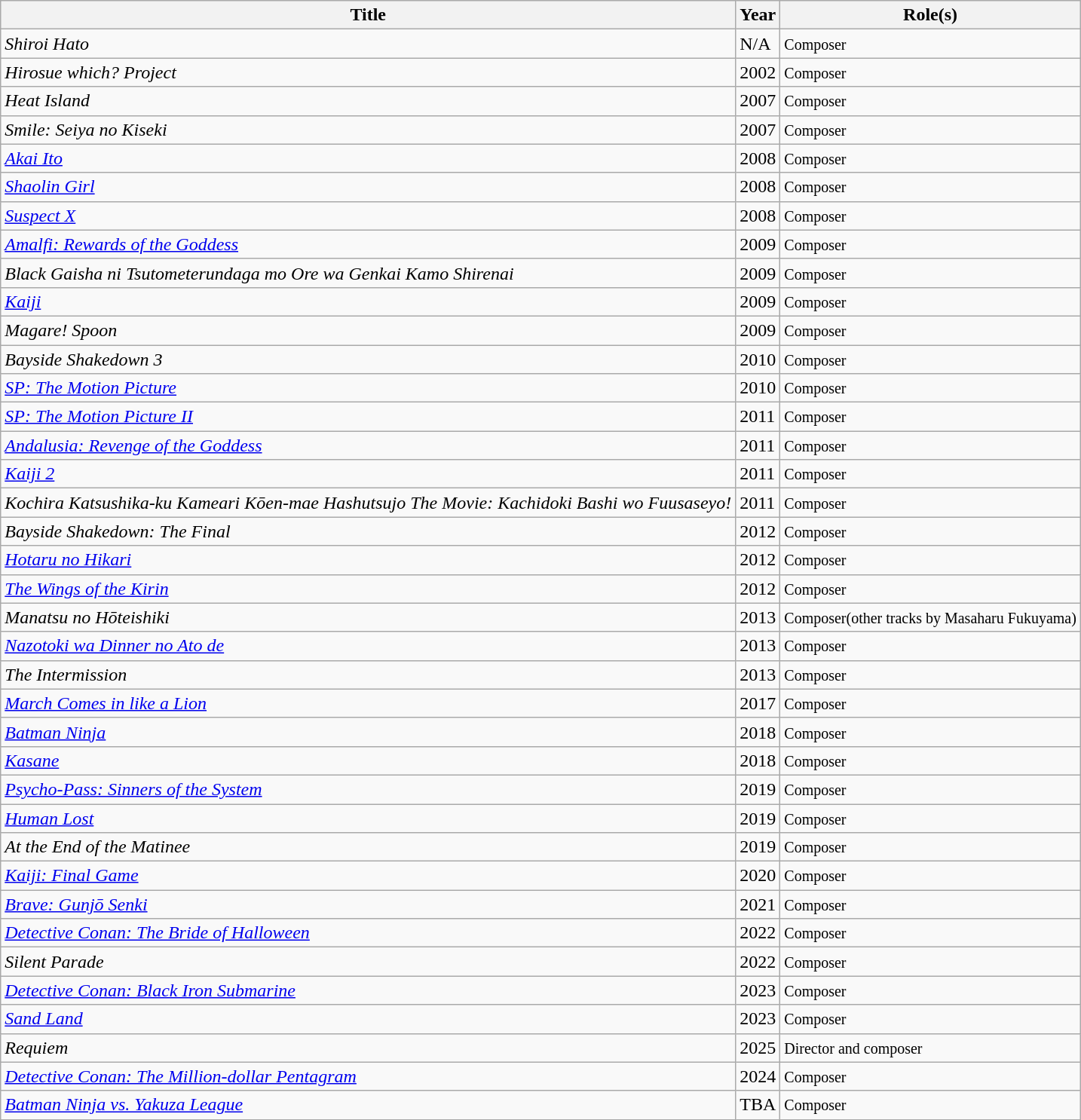<table class="wikitable">
<tr>
<th>Title</th>
<th>Year</th>
<th>Role(s)</th>
</tr>
<tr>
<td><em>Shiroi Hato</em></td>
<td>N/A</td>
<td><small>Composer</small></td>
</tr>
<tr>
<td><em>Hirosue which? Project</em></td>
<td>2002</td>
<td><small>Composer</small></td>
</tr>
<tr>
<td><em>Heat Island</em></td>
<td>2007</td>
<td><small>Composer</small></td>
</tr>
<tr>
<td><em>Smile: Seiya no Kiseki</em></td>
<td>2007</td>
<td><small>Composer</small></td>
</tr>
<tr>
<td><em><a href='#'>Akai Ito</a></em></td>
<td>2008</td>
<td><small>Composer</small></td>
</tr>
<tr>
<td><em><a href='#'>Shaolin Girl</a></em></td>
<td>2008</td>
<td><small>Composer</small></td>
</tr>
<tr>
<td><em><a href='#'>Suspect X</a></em></td>
<td>2008</td>
<td><small>Composer</small></td>
</tr>
<tr>
<td><em><a href='#'>Amalfi: Rewards of the Goddess</a></em></td>
<td>2009</td>
<td><small>Composer</small></td>
</tr>
<tr>
<td><em>Black Gaisha ni Tsutometerundaga mo Ore wa Genkai Kamo Shirenai</em></td>
<td>2009</td>
<td><small>Composer</small></td>
</tr>
<tr>
<td><em><a href='#'>Kaiji</a></em></td>
<td>2009</td>
<td><small>Composer</small></td>
</tr>
<tr>
<td><em>Magare! Spoon</em></td>
<td>2009</td>
<td><small>Composer</small></td>
</tr>
<tr>
<td><em>Bayside Shakedown 3</em></td>
<td>2010</td>
<td><small>Composer</small></td>
</tr>
<tr>
<td><em><a href='#'>SP: The Motion Picture</a></em></td>
<td>2010</td>
<td><small>Composer</small></td>
</tr>
<tr>
<td><em><a href='#'>SP: The Motion Picture II</a></em></td>
<td>2011</td>
<td><small>Composer</small></td>
</tr>
<tr>
<td><em><a href='#'>Andalusia: Revenge of the Goddess</a></em></td>
<td>2011</td>
<td><small>Composer</small></td>
</tr>
<tr>
<td><em><a href='#'>Kaiji 2</a></em></td>
<td>2011</td>
<td><small>Composer</small></td>
</tr>
<tr>
<td><em>Kochira Katsushika-ku Kameari Kōen-mae Hashutsujo The Movie: Kachidoki Bashi wo Fuusaseyo!</em></td>
<td>2011</td>
<td><small>Composer</small></td>
</tr>
<tr>
<td><em>Bayside Shakedown: The Final</em></td>
<td>2012</td>
<td><small>Composer</small></td>
</tr>
<tr>
<td><em><a href='#'>Hotaru no Hikari</a></em></td>
<td>2012</td>
<td><small>Composer</small></td>
</tr>
<tr>
<td><em><a href='#'>The Wings of the Kirin</a></em></td>
<td>2012</td>
<td><small>Composer</small></td>
</tr>
<tr>
<td><em>Manatsu no Hōteishiki</em></td>
<td>2013</td>
<td><small>Composer</small><small>(other tracks by Masaharu Fukuyama)</small></td>
</tr>
<tr>
<td><em><a href='#'>Nazotoki wa Dinner no Ato de</a></em></td>
<td>2013</td>
<td><small>Composer</small></td>
</tr>
<tr>
<td><em>The Intermission</em></td>
<td>2013</td>
<td><small>Composer</small></td>
</tr>
<tr>
<td><em><a href='#'>March Comes in like a Lion</a></em></td>
<td>2017</td>
<td><small>Composer</small></td>
</tr>
<tr>
<td><em><a href='#'>Batman Ninja</a></em></td>
<td>2018</td>
<td><small>Composer</small></td>
</tr>
<tr>
<td><em><a href='#'>Kasane</a></em></td>
<td>2018</td>
<td><small>Composer</small></td>
</tr>
<tr>
<td><em><a href='#'>Psycho-Pass: Sinners of the System</a></em></td>
<td>2019</td>
<td><small>Composer</small></td>
</tr>
<tr>
<td><em><a href='#'>Human Lost</a></em></td>
<td>2019</td>
<td><small>Composer</small></td>
</tr>
<tr>
<td><em>At the End of the Matinee</em></td>
<td>2019</td>
<td><small>Composer</small></td>
</tr>
<tr>
<td><em><a href='#'>Kaiji: Final Game</a></em></td>
<td>2020</td>
<td><small>Composer</small></td>
</tr>
<tr>
<td><em><a href='#'>Brave: Gunjō Senki</a></em></td>
<td>2021</td>
<td><small>Composer</small></td>
</tr>
<tr>
<td><em><a href='#'>Detective Conan: The Bride of Halloween</a></em></td>
<td>2022</td>
<td><small>Composer</small></td>
</tr>
<tr>
<td><em>Silent Parade</em></td>
<td>2022</td>
<td><small>Composer</small></td>
</tr>
<tr>
<td><em><a href='#'>Detective Conan: Black Iron Submarine</a></em></td>
<td>2023</td>
<td><small>Composer</small></td>
</tr>
<tr>
<td><em><a href='#'>Sand Land</a></em></td>
<td>2023</td>
<td><small>Composer</small></td>
</tr>
<tr>
<td><em>Requiem</em></td>
<td>2025</td>
<td><small>Director and composer</small></td>
</tr>
<tr>
<td><em><a href='#'>Detective Conan: The Million-dollar Pentagram</a></em></td>
<td>2024</td>
<td><small>Composer</small></td>
</tr>
<tr>
<td><em><a href='#'>Batman Ninja vs. Yakuza League</a></em></td>
<td>TBA</td>
<td><small>Composer</small></td>
</tr>
</table>
